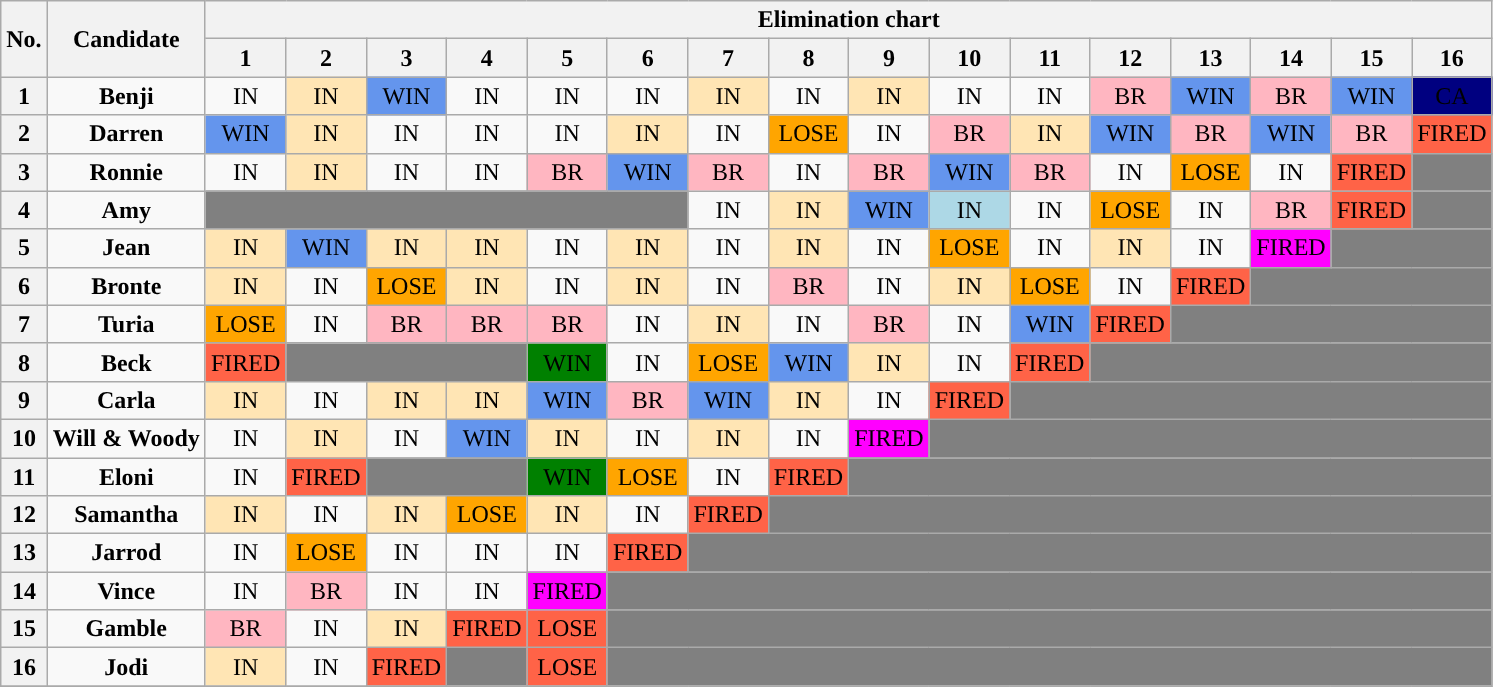<table class="wikitable" style="text-align:center;">
<tr>
<th rowspan="2">No.</th>
<th rowspan="2">Candidate</th>
<th colspan="17">Elimination chart</th>
</tr>
<tr>
<th>1</th>
<th>2</th>
<th>3</th>
<th>4</th>
<th>5</th>
<th>6</th>
<th>7</th>
<th>8</th>
<th>9</th>
<th>10</th>
<th>11</th>
<th>12</th>
<th>13</th>
<th>14</th>
<th>15</th>
<th>16</th>
</tr>
<tr>
<th>1</th>
<td><strong>Benji</strong></td>
<td>IN</td>
<td style="background:#FFE5B4;">IN</td>
<td style="background:cornflowerblue;">WIN</td>
<td>IN</td>
<td>IN</td>
<td>IN</td>
<td style="background:#FFE5B4;">IN</td>
<td>IN</td>
<td style="background:#FFE5B4;">IN</td>
<td>IN</td>
<td>IN</td>
<td style="background:lightpink;">BR</td>
<td style="background:cornflowerblue;">WIN</td>
<td style="background:lightpink;">BR</td>
<td style="background:cornflowerblue;">WIN</td>
<td bgcolor="navy"><span> CA </span></td>
</tr>
<tr>
<th>2</th>
<td><strong>Darren</strong></td>
<td style="background:cornflowerblue;">WIN</td>
<td style="background:#FFE5B4;">IN</td>
<td>IN</td>
<td>IN</td>
<td>IN</td>
<td style="background:#FFE5B4;">IN</td>
<td>IN</td>
<td style="background:orange;">LOSE</td>
<td>IN</td>
<td style="background:lightpink;">BR</td>
<td style="background:#FFE5B4;">IN</td>
<td style="background:cornflowerblue;">WIN</td>
<td style="background:lightpink;">BR</td>
<td style="background:cornflowerblue;">WIN</td>
<td style="background:lightpink;">BR</td>
<td style="background:tomato;">FIRED</td>
</tr>
<tr>
<th>3</th>
<td><strong>Ronnie</strong></td>
<td>IN</td>
<td style="background:#FFE5B4;">IN</td>
<td>IN</td>
<td>IN</td>
<td style="background:lightpink;">BR</td>
<td style="background:cornflowerblue;">WIN</td>
<td style="background:lightpink;">BR</td>
<td>IN</td>
<td style="background:lightpink;">BR</td>
<td style="background:cornflowerblue;">WIN</td>
<td style="background:lightpink;">BR</td>
<td>IN</td>
<td style="background:orange;">LOSE</td>
<td>IN</td>
<td style="background:tomato;">FIRED</td>
<td bgcolor=gray></td>
</tr>
<tr>
<th>4</th>
<td><strong>Amy</strong></td>
<td colspan="6" bgcolor="grey"></td>
<td>IN</td>
<td style="background:#FFE5B4;">IN</td>
<td style="background:cornflowerblue;">WIN</td>
<td style="background:lightblue;">IN</td>
<td>IN</td>
<td style="background:orange;">LOSE</td>
<td>IN</td>
<td style="background:lightpink;">BR</td>
<td style="background:tomato;">FIRED</td>
<td bgcolor=gray></td>
</tr>
<tr>
<th>5</th>
<td><strong>Jean</strong></td>
<td style="background:#FFE5B4;">IN</td>
<td style="background:cornflowerblue;">WIN</td>
<td style="background:#FFE5B4;">IN</td>
<td style="background:#FFE5B4;">IN</td>
<td>IN</td>
<td style="background:#FFE5B4;">IN</td>
<td>IN</td>
<td style="background:#FFE5B4;">IN</td>
<td>IN</td>
<td style="background:orange;">LOSE</td>
<td>IN</td>
<td style="background:#FFE5B4;">IN</td>
<td>IN</td>
<td style="background:magenta;">FIRED</td>
<td colspan="2" bgcolor=gray></td>
</tr>
<tr>
<th>6</th>
<td><strong>Bronte</strong></td>
<td style="background:#FFE5B4;">IN</td>
<td>IN</td>
<td style="background:orange;">LOSE</td>
<td style="background:#FFE5B4;">IN</td>
<td>IN</td>
<td style="background:#FFE5B4;">IN</td>
<td>IN</td>
<td style="background:lightpink;">BR</td>
<td>IN</td>
<td style="background:#FFE5B4;">IN</td>
<td style="background:orange;">LOSE</td>
<td>IN</td>
<td style="background:tomato;">FIRED</td>
<td colspan="3" bgcolor=gray></td>
</tr>
<tr>
<th>7</th>
<td><strong>Turia</strong></td>
<td style="background:orange;">LOSE</td>
<td>IN</td>
<td style="background:lightpink;">BR</td>
<td style="background:lightpink;">BR</td>
<td style="background:lightpink;">BR</td>
<td>IN</td>
<td style="background:#FFE5B4;">IN</td>
<td>IN</td>
<td style="background:lightpink;">BR</td>
<td>IN</td>
<td style="background:cornflowerblue;">WIN</td>
<td style="background:tomato;">FIRED</td>
<td colspan="4" bgcolor=gray></td>
</tr>
<tr>
<th>8</th>
<td><strong>Beck</strong></td>
<td style="background:tomato;">FIRED</td>
<td colspan="3" bgcolor=gray></td>
<td style="background:green;">WIN</td>
<td>IN</td>
<td style="background:orange;">LOSE</td>
<td style="background:cornflowerblue;">WIN</td>
<td style="background:#FFE5B4;">IN</td>
<td>IN</td>
<td style="background:tomato;">FIRED</td>
<td colspan="5" bgcolor=gray></td>
</tr>
<tr>
<th>9</th>
<td><strong>Carla</strong></td>
<td style="background:#FFE5B4;">IN</td>
<td>IN</td>
<td style="background:#FFE5B4;">IN</td>
<td style="background:#FFE5B4;">IN</td>
<td style="background:cornflowerblue;">WIN</td>
<td style="background:lightpink;">BR</td>
<td style="background:cornflowerblue;">WIN</td>
<td style="background:#FFE5B4;">IN</td>
<td>IN</td>
<td style="background:tomato;">FIRED</td>
<td colspan="6" bgcolor=gray></td>
</tr>
<tr>
<th>10</th>
<td><strong>Will & Woody</strong></td>
<td>IN</td>
<td style="background:#FFE5B4;">IN</td>
<td>IN</td>
<td style="background:cornflowerblue;">WIN</td>
<td style="background:#FFE5B4;">IN</td>
<td>IN</td>
<td style="background:#FFE5B4;">IN</td>
<td>IN</td>
<td style="background:magenta;">FIRED</td>
<td colspan="7" bgcolor=gray></td>
</tr>
<tr>
<th>11</th>
<td><strong>Eloni</strong></td>
<td>IN</td>
<td style="background:tomato;">FIRED</td>
<td colspan="2" bgcolor=gray></td>
<td style="background:green;">WIN</td>
<td style="background:orange;">LOSE</td>
<td>IN</td>
<td style="background:tomato;">FIRED</td>
<td colspan="8" bgcolor=gray></td>
</tr>
<tr>
<th>12</th>
<td><strong>Samantha</strong></td>
<td style="background:#FFE5B4;">IN</td>
<td>IN</td>
<td style="background:#FFE5B4;">IN</td>
<td style="background:orange;">LOSE</td>
<td style="background:#FFE5B4;">IN</td>
<td>IN</td>
<td style="background:tomato;">FIRED</td>
<td colspan="9" bgcolor=gray></td>
</tr>
<tr>
<th>13</th>
<td><strong>Jarrod</strong></td>
<td>IN</td>
<td style="background:orange;">LOSE</td>
<td>IN</td>
<td>IN</td>
<td>IN</td>
<td style="background:tomato;">FIRED</td>
<td colspan="10" bgcolor=gray></td>
</tr>
<tr>
<th>14</th>
<td><strong>Vince</strong></td>
<td>IN</td>
<td style="background:lightpink;">BR</td>
<td>IN</td>
<td>IN</td>
<td style="background:magenta;">FIRED</td>
<td colspan="11" bgcolor=gray></td>
</tr>
<tr>
<th>15</th>
<td><strong>Gamble</strong></td>
<td style="background:lightpink;">BR</td>
<td>IN</td>
<td style="background:#FFE5B4;">IN</td>
<td style="background:tomato;">FIRED</td>
<td style="background:tomato;">LOSE</td>
<td colspan="11" bgcolor=gray></td>
</tr>
<tr>
<th>16</th>
<td><strong>Jodi</strong></td>
<td style="background:#FFE5B4;">IN</td>
<td>IN</td>
<td style="background:tomato;">FIRED</td>
<td colspan="1" bgcolor=gray></td>
<td style="background:tomato;">LOSE</td>
<td colspan="11" bgcolor=gray></td>
</tr>
<tr>
</tr>
</table>
